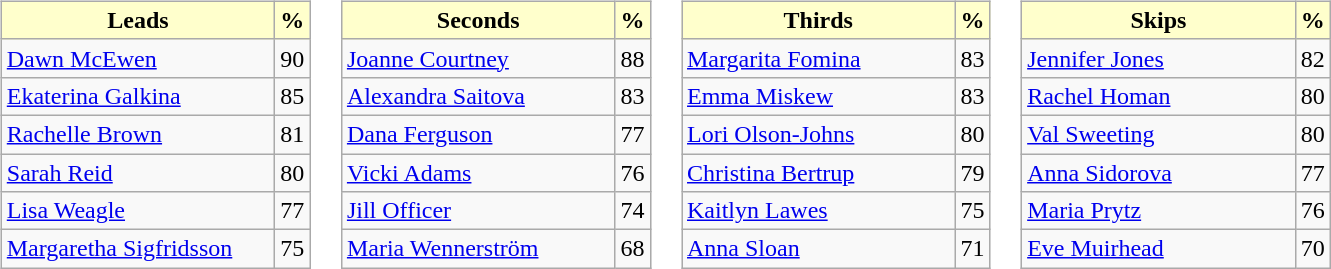<table>
<tr>
<td valign=top><br><table class="wikitable">
<tr>
<th style="background: #ffffcc; width:175px;">Leads</th>
<th style="background: #ffffcc;">%</th>
</tr>
<tr>
<td> <a href='#'>Dawn McEwen</a></td>
<td>90</td>
</tr>
<tr>
<td> <a href='#'>Ekaterina Galkina</a></td>
<td>85</td>
</tr>
<tr>
<td> <a href='#'>Rachelle Brown</a></td>
<td>81</td>
</tr>
<tr>
<td> <a href='#'>Sarah Reid</a></td>
<td>80</td>
</tr>
<tr>
<td> <a href='#'>Lisa Weagle</a></td>
<td>77</td>
</tr>
<tr>
<td> <a href='#'>Margaretha Sigfridsson</a></td>
<td>75</td>
</tr>
</table>
</td>
<td valign=top><br><table class="wikitable">
<tr>
<th style="background: #ffffcc; width:175px;">Seconds</th>
<th style="background: #ffffcc;">%</th>
</tr>
<tr>
<td> <a href='#'>Joanne Courtney</a></td>
<td>88</td>
</tr>
<tr>
<td> <a href='#'>Alexandra Saitova</a></td>
<td>83</td>
</tr>
<tr>
<td> <a href='#'>Dana Ferguson</a></td>
<td>77</td>
</tr>
<tr>
<td> <a href='#'>Vicki Adams</a></td>
<td>76</td>
</tr>
<tr>
<td> <a href='#'>Jill Officer</a></td>
<td>74</td>
</tr>
<tr>
<td> <a href='#'>Maria Wennerström</a></td>
<td>68</td>
</tr>
</table>
</td>
<td valign=top><br><table class="wikitable">
<tr>
<th style="background: #ffffcc; width:175px;">Thirds</th>
<th style="background: #ffffcc;">%</th>
</tr>
<tr>
<td> <a href='#'>Margarita Fomina</a></td>
<td>83</td>
</tr>
<tr>
<td> <a href='#'>Emma Miskew</a></td>
<td>83</td>
</tr>
<tr>
<td> <a href='#'>Lori Olson-Johns</a></td>
<td>80</td>
</tr>
<tr>
<td> <a href='#'>Christina Bertrup</a></td>
<td>79</td>
</tr>
<tr>
<td> <a href='#'>Kaitlyn Lawes</a></td>
<td>75</td>
</tr>
<tr>
<td> <a href='#'>Anna Sloan</a></td>
<td>71</td>
</tr>
</table>
</td>
<td valign=top><br><table class="wikitable">
<tr>
<th style="background: #ffffcc; width:175px;">Skips</th>
<th style="background: #ffffcc;">%</th>
</tr>
<tr>
<td> <a href='#'>Jennifer Jones</a></td>
<td>82</td>
</tr>
<tr>
<td> <a href='#'>Rachel Homan</a></td>
<td>80</td>
</tr>
<tr>
<td> <a href='#'>Val Sweeting</a></td>
<td>80</td>
</tr>
<tr>
<td> <a href='#'>Anna Sidorova</a></td>
<td>77</td>
</tr>
<tr>
<td> <a href='#'>Maria Prytz</a></td>
<td>76</td>
</tr>
<tr>
<td> <a href='#'>Eve Muirhead</a></td>
<td>70</td>
</tr>
</table>
</td>
</tr>
</table>
